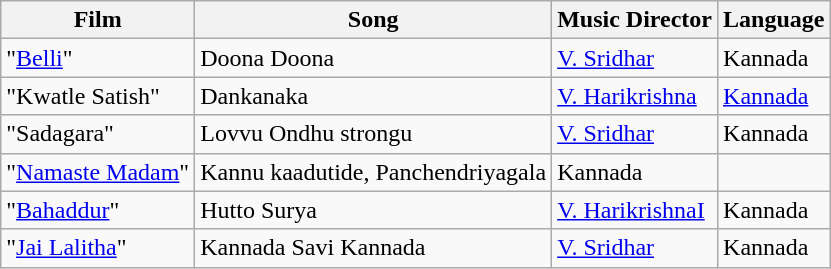<table class="wikitable sortable">
<tr>
<th>Film</th>
<th>Song</th>
<th>Music Director</th>
<th>Language</th>
</tr>
<tr>
<td>"<a href='#'>Belli</a>"</td>
<td>Doona Doona</td>
<td><a href='#'>V. Sridhar</a></td>
<td>Kannada</td>
</tr>
<tr>
<td>"Kwatle Satish"</td>
<td>Dankanaka</td>
<td><a href='#'>V. Harikrishna</a></td>
<td><a href='#'>Kannada</a></td>
</tr>
<tr>
<td>"Sadagara"</td>
<td>Lovvu Ondhu strongu</td>
<td><a href='#'>V. Sridhar</a></td>
<td>Kannada</td>
</tr>
<tr>
<td>"<a href='#'>Namaste Madam</a>"</td>
<td>Kannu kaadutide, Panchendriyagala</td>
<td>Kannada</td>
</tr>
<tr>
<td>"<a href='#'>Bahaddur</a>"</td>
<td>Hutto Surya</td>
<td><a href='#'>V. HarikrishnaI</a></td>
<td>Kannada</td>
</tr>
<tr>
<td>"<a href='#'>Jai Lalitha</a>"</td>
<td>Kannada Savi Kannada</td>
<td><a href='#'>V. Sridhar</a></td>
<td>Kannada</td>
</tr>
</table>
